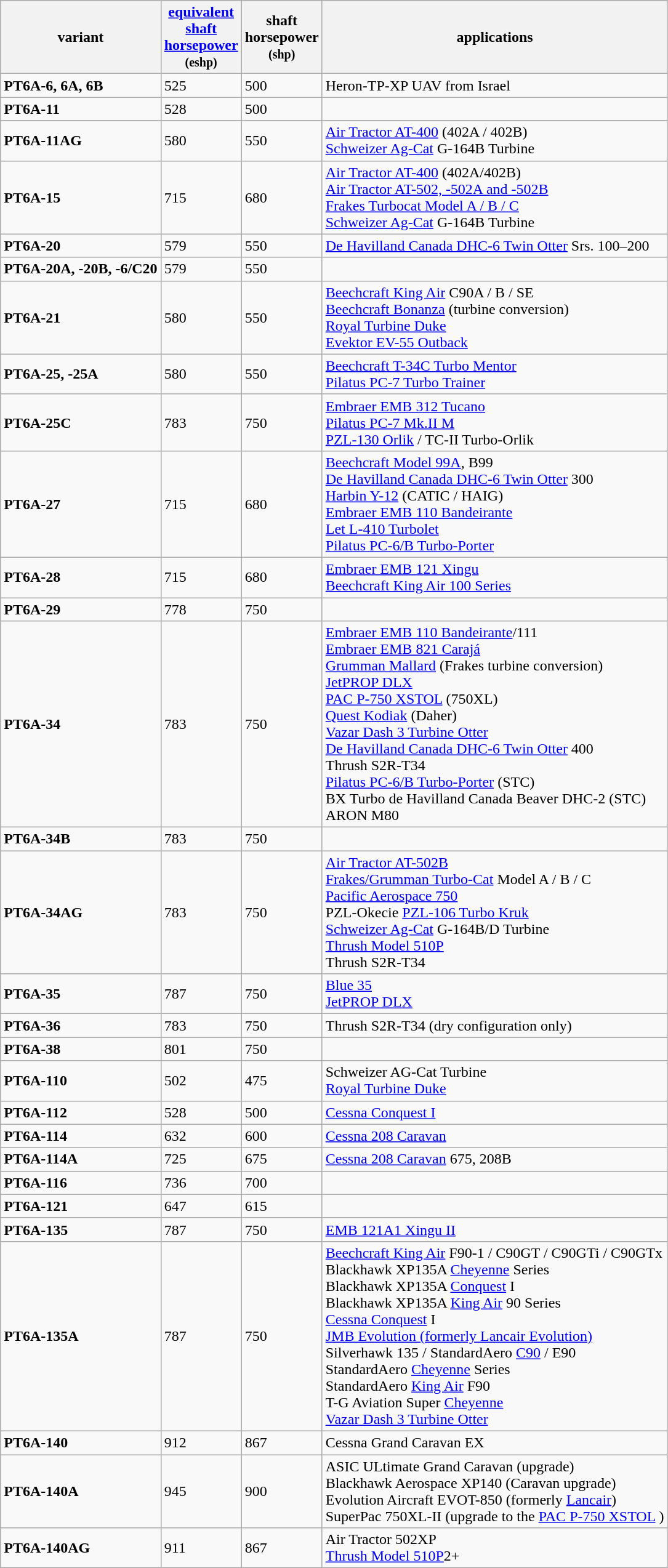<table class="wikitable sortable" style=v-align:top>
<tr>
<th>variant</th>
<th><a href='#'>equivalent<br>shaft<br>horsepower</a><br><small>(eshp)</small></th>
<th>shaft<br>horsepower<br><small>(shp)</small></th>
<th>applications</th>
</tr>
<tr>
<td><strong>PT6A-6, 6A, 6B</strong></td>
<td>525</td>
<td>500</td>
<td>Heron-TP-XP UAV from Israel</td>
</tr>
<tr>
<td><strong>PT6A-11</strong></td>
<td>528</td>
<td>500</td>
<td></td>
</tr>
<tr>
<td><strong>PT6A-11AG</strong></td>
<td>580</td>
<td>550</td>
<td><a href='#'>Air Tractor AT-400</a> (402A / 402B)<br><a href='#'>Schweizer Ag-Cat</a> G-164B Turbine</td>
</tr>
<tr>
<td><strong>PT6A-15</strong></td>
<td>715</td>
<td>680</td>
<td><a href='#'>Air Tractor AT-400</a> (402A/402B)<br><a href='#'>Air Tractor AT-502, -502A and -502B</a><br><a href='#'>Frakes Turbocat Model A / B / C</a><br><a href='#'>Schweizer Ag-Cat</a> G-164B Turbine</td>
</tr>
<tr>
<td><strong>PT6A-20</strong></td>
<td>579</td>
<td>550</td>
<td><a href='#'>De Havilland Canada DHC-6 Twin Otter</a> Srs. 100–200</td>
</tr>
<tr>
<td><strong>PT6A-20A, -20B, -6/C20</strong></td>
<td>579</td>
<td>550</td>
<td></td>
</tr>
<tr>
<td><strong>PT6A-21</strong></td>
<td>580</td>
<td>550</td>
<td><a href='#'>Beechcraft King Air</a> C90A / B / SE<br><a href='#'>Beechcraft Bonanza</a> (turbine conversion)<br><a href='#'>Royal Turbine Duke</a><br><a href='#'>Evektor EV-55 Outback</a></td>
</tr>
<tr>
<td><strong>PT6A-25, -25A</strong></td>
<td>580</td>
<td>550</td>
<td><a href='#'>Beechcraft T-34C Turbo Mentor</a><br><a href='#'>Pilatus PC-7 Turbo Trainer</a></td>
</tr>
<tr>
<td><strong>PT6A-25C</strong></td>
<td>783</td>
<td>750</td>
<td><a href='#'>Embraer EMB 312 Tucano</a><br><a href='#'>Pilatus PC-7 Mk.II M</a><br><a href='#'>PZL-130 Orlik</a> / TC-II Turbo-Orlik</td>
</tr>
<tr>
<td><strong>PT6A-27</strong></td>
<td>715</td>
<td>680</td>
<td><a href='#'>Beechcraft Model 99A</a>, B99<br><a href='#'>De Havilland Canada DHC-6 Twin Otter</a> 300<br><a href='#'>Harbin Y-12</a> (CATIC / HAIG)<br><a href='#'>Embraer EMB 110 Bandeirante</a><br><a href='#'>Let L-410 Turbolet</a><br><a href='#'>Pilatus PC-6/B Turbo-Porter</a></td>
</tr>
<tr>
<td><strong>PT6A-28</strong></td>
<td>715</td>
<td>680</td>
<td><a href='#'>Embraer EMB 121 Xingu</a><br><a href='#'>Beechcraft King Air 100 Series</a></td>
</tr>
<tr>
<td><strong>PT6A-29</strong></td>
<td>778</td>
<td>750</td>
<td></td>
</tr>
<tr>
<td><strong>PT6A-34</strong></td>
<td>783</td>
<td>750</td>
<td><a href='#'>Embraer EMB 110 Bandeirante</a>/111<br><a href='#'>Embraer EMB 821 Carajá</a><br><a href='#'>Grumman Mallard</a> (Frakes turbine conversion)<br><a href='#'>JetPROP DLX</a><br><a href='#'>PAC P-750 XSTOL</a> (750XL)<br><a href='#'>Quest Kodiak</a> (Daher)<br><a href='#'>Vazar Dash 3 Turbine Otter</a><br><a href='#'>De Havilland Canada DHC-6 Twin Otter</a> 400<br>Thrush S2R-T34<br><a href='#'>Pilatus PC-6/B Turbo-Porter</a> (STC)<br>BX Turbo de Havilland Canada Beaver DHC-2 (STC)
<br>ARON M80</td>
</tr>
<tr>
<td><strong>PT6A-34B</strong></td>
<td>783</td>
<td>750</td>
<td></td>
</tr>
<tr>
<td><strong>PT6A-34AG</strong></td>
<td>783</td>
<td>750</td>
<td><a href='#'>Air Tractor AT-502B</a><br><a href='#'>Frakes/Grumman Turbo-Cat</a> Model A / B / C<br><a href='#'>Pacific Aerospace 750</a><br>PZL-Okecie <a href='#'>PZL-106 Turbo Kruk</a><br><a href='#'>Schweizer Ag-Cat</a> G-164B/D Turbine<br><a href='#'>Thrush Model 510P</a><br>Thrush S2R-T34</td>
</tr>
<tr>
<td><strong>PT6A-35</strong></td>
<td>787</td>
<td>750</td>
<td><a href='#'>Blue 35</a><br><a href='#'>JetPROP DLX</a></td>
</tr>
<tr>
<td><strong>PT6A-36</strong></td>
<td>783</td>
<td>750</td>
<td>Thrush S2R-T34 (dry configuration only)</td>
</tr>
<tr>
<td><strong>PT6A-38</strong></td>
<td>801</td>
<td>750</td>
<td></td>
</tr>
<tr>
<td><strong>PT6A-110</strong></td>
<td>502</td>
<td>475</td>
<td>Schweizer AG-Cat Turbine<br><a href='#'>Royal Turbine Duke</a></td>
</tr>
<tr>
<td><strong>PT6A-112</strong></td>
<td>528</td>
<td>500</td>
<td><a href='#'>Cessna Conquest I</a></td>
</tr>
<tr>
<td><strong>PT6A-114</strong></td>
<td>632</td>
<td>600</td>
<td><a href='#'>Cessna 208 Caravan</a></td>
</tr>
<tr>
<td><strong>PT6A-114A</strong></td>
<td>725</td>
<td>675</td>
<td><a href='#'>Cessna 208 Caravan</a> 675, 208B</td>
</tr>
<tr>
<td><strong>PT6A-116</strong></td>
<td>736</td>
<td>700</td>
<td></td>
</tr>
<tr>
<td><strong>PT6A-121</strong></td>
<td>647</td>
<td>615</td>
<td></td>
</tr>
<tr>
<td><strong>PT6A-135</strong></td>
<td>787</td>
<td>750</td>
<td><a href='#'>EMB 121A1 Xingu II</a></td>
</tr>
<tr>
<td><strong>PT6A-135A</strong></td>
<td>787</td>
<td>750</td>
<td><a href='#'>Beechcraft King Air</a> F90-1 / C90GT / C90GTi / C90GTx<br>Blackhawk XP135A <a href='#'>Cheyenne</a> Series<br>Blackhawk XP135A <a href='#'>Conquest</a> I<br>Blackhawk XP135A <a href='#'>King Air</a> 90 Series<br><a href='#'>Cessna Conquest</a> I<br><a href='#'>JMB Evolution (formerly Lancair Evolution)</a><br>Silverhawk 135 / StandardAero <a href='#'>C90</a> / E90<br>StandardAero <a href='#'>Cheyenne</a> Series<br>StandardAero <a href='#'>King Air</a> F90<br>T-G Aviation Super <a href='#'>Cheyenne</a><br><a href='#'>Vazar Dash 3 Turbine Otter</a></td>
</tr>
<tr>
<td><strong>PT6A-140</strong></td>
<td>912</td>
<td>867</td>
<td>Cessna Grand Caravan EX</td>
</tr>
<tr>
<td><strong>PT6A-140A</strong></td>
<td>945</td>
<td>900</td>
<td>ASIC ULtimate Grand Caravan (upgrade)<br>Blackhawk Aerospace XP140 (Caravan upgrade)<br>Evolution Aircraft EVOT-850 (formerly <a href='#'>Lancair</a>)<br>SuperPac 750XL-II (upgrade to the <a href='#'>PAC P-750 XSTOL</a> )</td>
</tr>
<tr>
<td><strong>PT6A-140AG</strong></td>
<td>911</td>
<td>867</td>
<td>Air Tractor 502XP<br><a href='#'>Thrush Model 510P</a>2+</td>
</tr>
</table>
